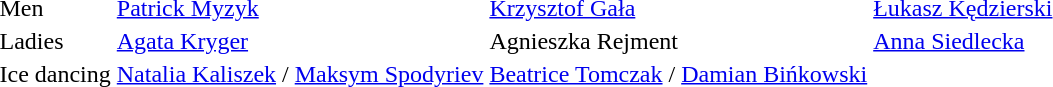<table>
<tr>
<td>Men</td>
<td><a href='#'>Patrick Myzyk</a></td>
<td><a href='#'>Krzysztof Gała</a></td>
<td><a href='#'>Łukasz Kędzierski</a></td>
</tr>
<tr>
<td>Ladies</td>
<td><a href='#'>Agata Kryger</a></td>
<td>Agnieszka Rejment</td>
<td><a href='#'>Anna Siedlecka</a></td>
</tr>
<tr>
<td>Ice dancing</td>
<td><a href='#'>Natalia Kaliszek</a> / <a href='#'>Maksym Spodyriev</a></td>
<td><a href='#'>Beatrice Tomczak</a> / <a href='#'>Damian Bińkowski</a></td>
<td></td>
</tr>
</table>
